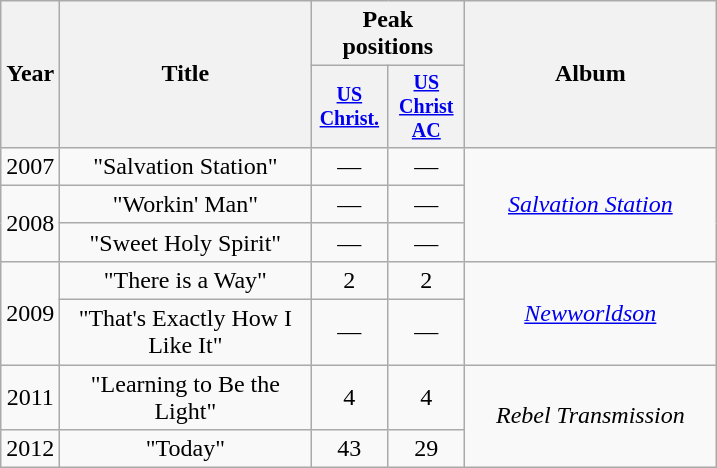<table class="wikitable" style="text-align:center;">
<tr>
<th scope="col" rowspan="2" style="width:1em;">Year</th>
<th scope="col" rowspan="2" style="width:10em;">Title</th>
<th scope="col" colspan="2">Peak positions</th>
<th scope="col" rowspan="2" style="width:10em;">Album</th>
</tr>
<tr style="font-size:smaller;">
<th width="45"><a href='#'>US Christ.</a><br></th>
<th width="45"><a href='#'>US Christ<br> AC</a><br></th>
</tr>
<tr>
<td>2007</td>
<td>"Salvation Station"</td>
<td align="center">—</td>
<td align="center">—</td>
<td rowspan="3"><em><a href='#'>Salvation Station</a></em></td>
</tr>
<tr>
<td rowspan="2">2008</td>
<td>"Workin' Man"</td>
<td align="center">—</td>
<td align="center">—</td>
</tr>
<tr>
<td>"Sweet Holy Spirit"</td>
<td align="center">—</td>
<td align="center">—</td>
</tr>
<tr>
<td rowspan="2">2009</td>
<td>"There is a Way"</td>
<td align="center">2</td>
<td align="center">2</td>
<td rowspan="2"><em><a href='#'>Newworldson</a></em></td>
</tr>
<tr>
<td>"That's Exactly How I Like It"</td>
<td align="center">—</td>
<td align="center">—</td>
</tr>
<tr>
<td rowspan="1">2011</td>
<td>"Learning to Be the Light"</td>
<td align="center">4</td>
<td align="center">4</td>
<td rowspan="2"><em>Rebel Transmission</em></td>
</tr>
<tr>
<td rowspan="1">2012</td>
<td>"Today"</td>
<td align="center">43</td>
<td align="center">29</td>
</tr>
</table>
